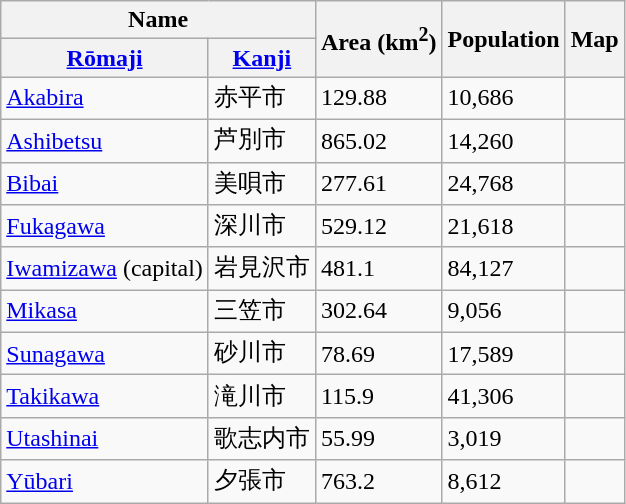<table class="wikitable sortable">
<tr>
<th colspan="2">Name</th>
<th rowspan="2">Area (km<sup>2</sup>)</th>
<th rowspan="2">Population</th>
<th rowspan="2">Map</th>
</tr>
<tr>
<th><a href='#'>Rōmaji</a></th>
<th><a href='#'>Kanji</a></th>
</tr>
<tr>
<td> <a href='#'>Akabira</a></td>
<td>赤平市</td>
<td>129.88</td>
<td>10,686</td>
<td></td>
</tr>
<tr>
<td> <a href='#'>Ashibetsu</a></td>
<td>芦別市</td>
<td>865.02</td>
<td>14,260</td>
<td></td>
</tr>
<tr>
<td> <a href='#'>Bibai</a></td>
<td>美唄市</td>
<td>277.61</td>
<td>24,768</td>
<td></td>
</tr>
<tr>
<td> <a href='#'>Fukagawa</a></td>
<td>深川市</td>
<td>529.12</td>
<td>21,618</td>
<td></td>
</tr>
<tr>
<td> <a href='#'>Iwamizawa</a> (capital)</td>
<td>岩見沢市</td>
<td>481.1</td>
<td>84,127</td>
<td></td>
</tr>
<tr>
<td> <a href='#'>Mikasa</a></td>
<td>三笠市</td>
<td>302.64</td>
<td>9,056</td>
<td></td>
</tr>
<tr>
<td> <a href='#'>Sunagawa</a></td>
<td>砂川市</td>
<td>78.69</td>
<td>17,589</td>
<td></td>
</tr>
<tr>
<td> <a href='#'>Takikawa</a></td>
<td>滝川市</td>
<td>115.9</td>
<td>41,306</td>
<td></td>
</tr>
<tr>
<td> <a href='#'>Utashinai</a></td>
<td>歌志内市</td>
<td>55.99</td>
<td>3,019</td>
<td></td>
</tr>
<tr>
<td> <a href='#'>Yūbari</a></td>
<td>夕張市</td>
<td>763.2</td>
<td>8,612</td>
<td></td>
</tr>
</table>
